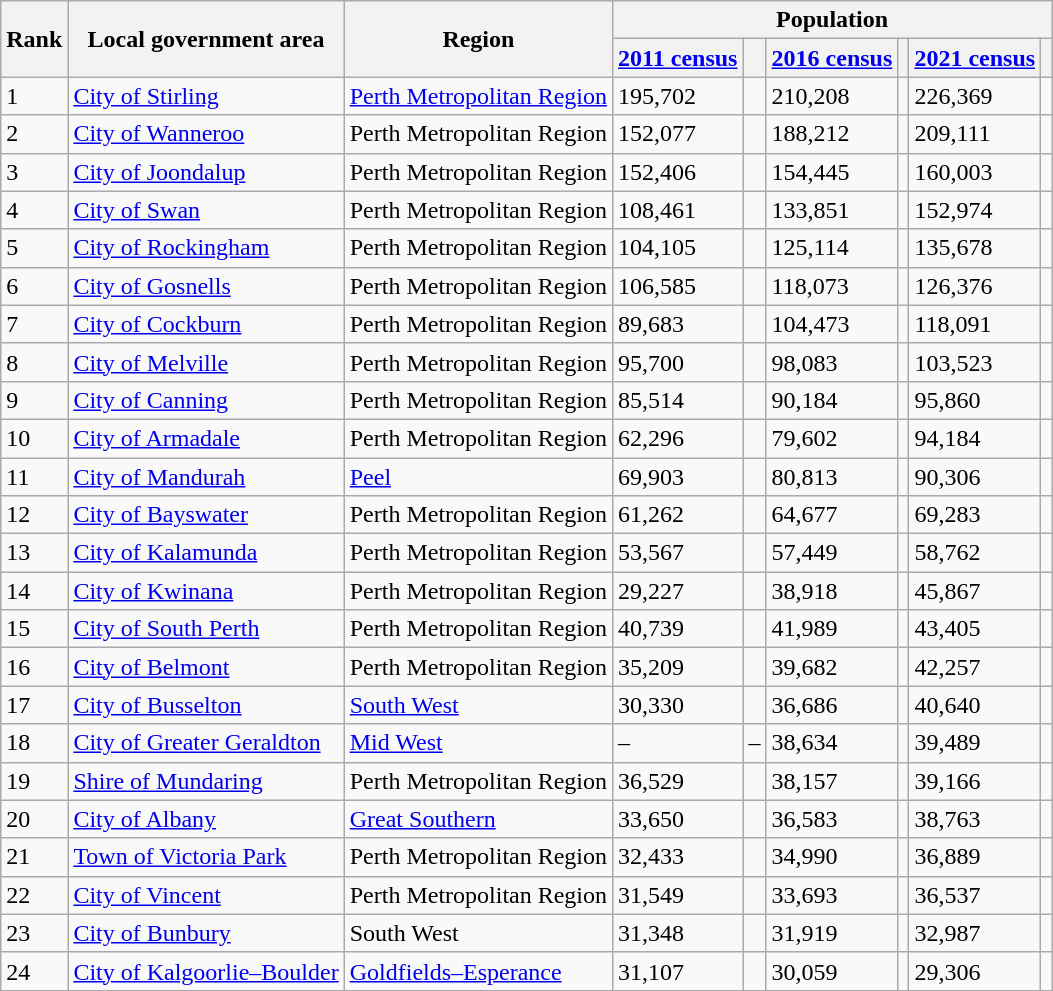<table class="wikitable sortable">
<tr>
<th rowspan="2">Rank</th>
<th rowspan="2">Local government area</th>
<th rowspan="2">Region</th>
<th colspan="6">Population</th>
</tr>
<tr>
<th><a href='#'>2011 census</a></th>
<th></th>
<th><a href='#'>2016 census</a></th>
<th></th>
<th><a href='#'>2021 census</a></th>
<th></th>
</tr>
<tr>
<td>1</td>
<td><a href='#'>City of Stirling</a></td>
<td><a href='#'>Perth Metropolitan Region</a></td>
<td>195,702</td>
<td></td>
<td>210,208</td>
<td></td>
<td>226,369</td>
<td></td>
</tr>
<tr>
<td>2</td>
<td><a href='#'>City of Wanneroo</a></td>
<td>Perth Metropolitan Region</td>
<td>152,077</td>
<td></td>
<td>188,212</td>
<td></td>
<td>209,111</td>
<td></td>
</tr>
<tr>
<td>3</td>
<td><a href='#'>City of Joondalup</a></td>
<td>Perth Metropolitan Region</td>
<td>152,406</td>
<td></td>
<td>154,445</td>
<td></td>
<td>160,003</td>
<td></td>
</tr>
<tr>
<td>4</td>
<td><a href='#'>City of Swan</a></td>
<td>Perth Metropolitan Region</td>
<td>108,461</td>
<td></td>
<td>133,851</td>
<td></td>
<td>152,974</td>
<td></td>
</tr>
<tr>
<td>5</td>
<td><a href='#'>City of Rockingham</a></td>
<td>Perth Metropolitan Region</td>
<td>104,105</td>
<td></td>
<td>125,114</td>
<td></td>
<td>135,678</td>
<td></td>
</tr>
<tr>
<td>6</td>
<td><a href='#'>City of Gosnells</a></td>
<td>Perth Metropolitan Region</td>
<td>106,585</td>
<td></td>
<td>118,073</td>
<td></td>
<td>126,376</td>
<td></td>
</tr>
<tr>
<td>7</td>
<td><a href='#'>City of Cockburn</a></td>
<td>Perth Metropolitan Region</td>
<td>89,683</td>
<td></td>
<td>104,473</td>
<td></td>
<td>118,091</td>
<td></td>
</tr>
<tr>
<td>8</td>
<td><a href='#'>City of Melville</a></td>
<td>Perth Metropolitan Region</td>
<td>95,700</td>
<td></td>
<td>98,083</td>
<td></td>
<td>103,523</td>
<td></td>
</tr>
<tr>
<td>9</td>
<td><a href='#'>City of Canning</a></td>
<td>Perth Metropolitan Region</td>
<td>85,514</td>
<td></td>
<td>90,184</td>
<td></td>
<td>95,860</td>
<td></td>
</tr>
<tr>
<td>10</td>
<td><a href='#'>City of Armadale</a></td>
<td>Perth Metropolitan Region</td>
<td>62,296</td>
<td></td>
<td>79,602</td>
<td></td>
<td>94,184</td>
<td></td>
</tr>
<tr>
<td>11</td>
<td><a href='#'>City of Mandurah</a></td>
<td><a href='#'>Peel</a></td>
<td>69,903</td>
<td></td>
<td>80,813</td>
<td></td>
<td>90,306</td>
<td></td>
</tr>
<tr>
<td>12</td>
<td><a href='#'>City of Bayswater</a></td>
<td>Perth Metropolitan Region</td>
<td>61,262</td>
<td></td>
<td>64,677</td>
<td></td>
<td>69,283</td>
<td></td>
</tr>
<tr>
<td>13</td>
<td><a href='#'>City of Kalamunda</a></td>
<td>Perth Metropolitan Region</td>
<td>53,567</td>
<td></td>
<td>57,449</td>
<td></td>
<td>58,762</td>
<td></td>
</tr>
<tr>
<td>14</td>
<td><a href='#'>City of Kwinana</a></td>
<td>Perth Metropolitan Region</td>
<td>29,227</td>
<td></td>
<td>38,918</td>
<td></td>
<td>45,867</td>
<td></td>
</tr>
<tr>
<td>15</td>
<td><a href='#'>City of South Perth</a></td>
<td>Perth Metropolitan Region</td>
<td>40,739</td>
<td></td>
<td>41,989</td>
<td></td>
<td>43,405</td>
<td></td>
</tr>
<tr>
<td>16</td>
<td><a href='#'>City of Belmont</a></td>
<td>Perth Metropolitan Region</td>
<td>35,209</td>
<td></td>
<td>39,682</td>
<td></td>
<td>42,257</td>
<td></td>
</tr>
<tr>
<td>17</td>
<td><a href='#'>City of Busselton</a></td>
<td><a href='#'>South West</a></td>
<td>30,330</td>
<td></td>
<td>36,686</td>
<td></td>
<td>40,640</td>
<td></td>
</tr>
<tr>
<td>18</td>
<td><a href='#'>City of Greater Geraldton</a></td>
<td><a href='#'>Mid West</a></td>
<td>–</td>
<td>–</td>
<td>38,634</td>
<td></td>
<td>39,489</td>
<td></td>
</tr>
<tr>
<td>19</td>
<td><a href='#'>Shire of Mundaring</a></td>
<td>Perth Metropolitan Region</td>
<td>36,529</td>
<td></td>
<td>38,157</td>
<td></td>
<td>39,166</td>
<td></td>
</tr>
<tr>
<td>20</td>
<td><a href='#'>City of Albany</a></td>
<td><a href='#'>Great Southern</a></td>
<td>33,650</td>
<td></td>
<td>36,583</td>
<td></td>
<td>38,763</td>
<td></td>
</tr>
<tr>
<td>21</td>
<td><a href='#'>Town of Victoria Park</a></td>
<td>Perth Metropolitan Region</td>
<td>32,433</td>
<td></td>
<td>34,990</td>
<td></td>
<td>36,889</td>
<td></td>
</tr>
<tr>
<td>22</td>
<td><a href='#'>City of Vincent</a></td>
<td>Perth Metropolitan Region</td>
<td>31,549</td>
<td></td>
<td>33,693</td>
<td></td>
<td>36,537</td>
<td></td>
</tr>
<tr>
<td>23</td>
<td><a href='#'>City of Bunbury</a></td>
<td>South West</td>
<td>31,348</td>
<td></td>
<td>31,919</td>
<td></td>
<td>32,987</td>
<td></td>
</tr>
<tr>
<td>24</td>
<td><a href='#'>City of Kalgoorlie–Boulder</a></td>
<td><a href='#'>Goldfields–Esperance</a></td>
<td>31,107</td>
<td></td>
<td>30,059</td>
<td></td>
<td>29,306</td>
<td></td>
</tr>
<tr>
</tr>
</table>
